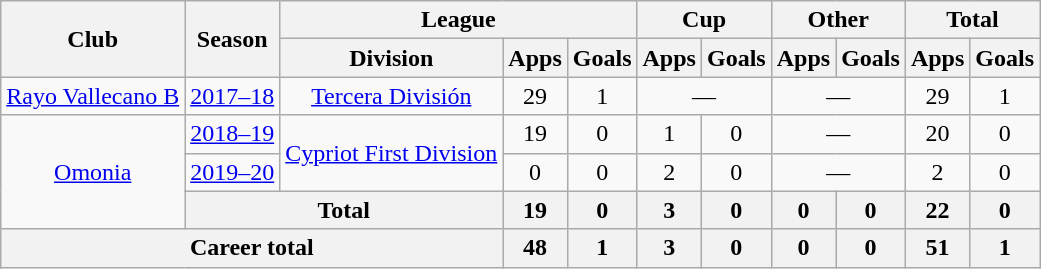<table class="wikitable" style="text-align: center;">
<tr>
<th rowspan="2">Club</th>
<th rowspan="2">Season</th>
<th colspan="3">League</th>
<th colspan="2">Cup</th>
<th colspan="2">Other</th>
<th colspan="2">Total</th>
</tr>
<tr>
<th>Division</th>
<th>Apps</th>
<th>Goals</th>
<th>Apps</th>
<th>Goals</th>
<th>Apps</th>
<th>Goals</th>
<th>Apps</th>
<th>Goals</th>
</tr>
<tr>
<td rowspan="1"><a href='#'>Rayo Vallecano B</a></td>
<td><a href='#'>2017–18</a></td>
<td><a href='#'>Tercera División</a></td>
<td>29</td>
<td>1</td>
<td colspan="2">—</td>
<td colspan="2">—</td>
<td>29</td>
<td>1</td>
</tr>
<tr>
<td rowspan="3"><a href='#'>Omonia</a></td>
<td><a href='#'>2018–19</a></td>
<td rowspan="2"><a href='#'>Cypriot First Division</a></td>
<td>19</td>
<td>0</td>
<td>1</td>
<td>0</td>
<td colspan="2">—</td>
<td>20</td>
<td>0</td>
</tr>
<tr>
<td><a href='#'>2019–20</a></td>
<td>0</td>
<td>0</td>
<td>2</td>
<td>0</td>
<td colspan="2">—</td>
<td>2</td>
<td>0</td>
</tr>
<tr>
<th colspan="2">Total</th>
<th>19</th>
<th>0</th>
<th>3</th>
<th>0</th>
<th>0</th>
<th>0</th>
<th>22</th>
<th>0</th>
</tr>
<tr>
<th colspan="3">Career total</th>
<th>48</th>
<th>1</th>
<th>3</th>
<th>0</th>
<th>0</th>
<th>0</th>
<th>51</th>
<th>1</th>
</tr>
</table>
